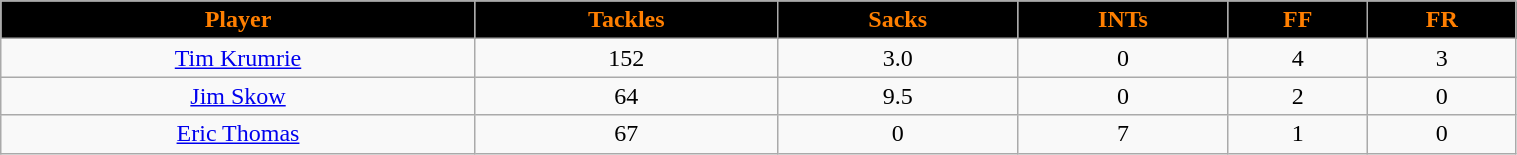<table class="wikitable" width="80%">
<tr align="center"  style="background:#000000;color:#FF7F00;">
<td><strong>Player</strong></td>
<td><strong>Tackles</strong></td>
<td><strong>Sacks</strong></td>
<td><strong>INTs</strong></td>
<td><strong>FF</strong></td>
<td><strong>FR</strong></td>
</tr>
<tr align="center" bgcolor="">
<td><a href='#'>Tim Krumrie</a></td>
<td>152</td>
<td>3.0</td>
<td>0</td>
<td>4</td>
<td>3</td>
</tr>
<tr align="center" bgcolor="">
<td><a href='#'>Jim Skow</a></td>
<td>64</td>
<td>9.5</td>
<td>0</td>
<td>2</td>
<td>0</td>
</tr>
<tr align="center" bgcolor="">
<td><a href='#'>Eric Thomas</a></td>
<td>67</td>
<td>0</td>
<td>7</td>
<td>1</td>
<td>0</td>
</tr>
</table>
